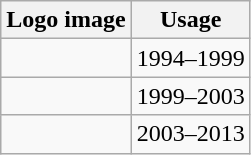<table class="wikitable">
<tr>
<th>Logo image</th>
<th>Usage</th>
</tr>
<tr>
<td></td>
<td>1994–1999</td>
</tr>
<tr>
<td></td>
<td>1999–2003</td>
</tr>
<tr>
<td></td>
<td>2003–2013</td>
</tr>
</table>
